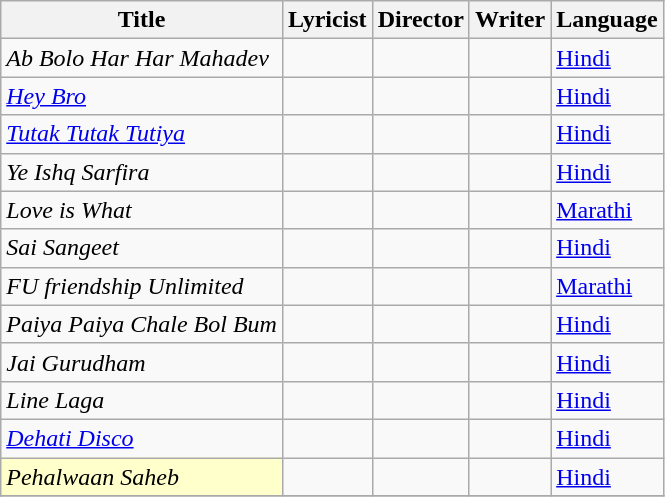<table class="wikitable sortable">
<tr>
<th>Title</th>
<th>Lyricist</th>
<th>Director</th>
<th>Writer</th>
<th>Language</th>
</tr>
<tr>
<td><em>Ab Bolo Har Har Mahadev</em></td>
<td></td>
<td></td>
<td></td>
<td><a href='#'>Hindi</a></td>
</tr>
<tr>
<td><em><a href='#'>Hey Bro</a></em></td>
<td></td>
<td></td>
<td></td>
<td><a href='#'>Hindi</a></td>
</tr>
<tr>
<td><em><a href='#'>Tutak Tutak Tutiya</a></em></td>
<td></td>
<td></td>
<td></td>
<td><a href='#'>Hindi</a></td>
</tr>
<tr>
<td><em>Ye Ishq Sarfira</em></td>
<td></td>
<td></td>
<td></td>
<td><a href='#'>Hindi</a></td>
</tr>
<tr>
<td><em>Love is What</em></td>
<td></td>
<td></td>
<td></td>
<td><a href='#'>Marathi</a></td>
</tr>
<tr>
<td><em>Sai Sangeet</em></td>
<td></td>
<td></td>
<td></td>
<td><a href='#'>Hindi</a></td>
</tr>
<tr>
<td><em>FU friendship Unlimited</em></td>
<td></td>
<td></td>
<td></td>
<td><a href='#'>Marathi</a></td>
</tr>
<tr>
<td><em>Paiya Paiya Chale Bol Bum</em></td>
<td></td>
<td></td>
<td></td>
<td><a href='#'>Hindi</a></td>
</tr>
<tr>
<td><em>Jai Gurudham</em></td>
<td></td>
<td></td>
<td></td>
<td><a href='#'>Hindi</a></td>
</tr>
<tr>
<td><em>Line Laga</em></td>
<td></td>
<td></td>
<td></td>
<td><a href='#'>Hindi</a></td>
</tr>
<tr>
<td><em><a href='#'>Dehati Disco</a></em></td>
<td></td>
<td></td>
<td></td>
<td><a href='#'>Hindi</a></td>
</tr>
<tr>
<td scope="row" style="background:#ffc; "><em>Pehalwaan Saheb</em> </td>
<td></td>
<td></td>
<td></td>
<td><a href='#'>Hindi</a></td>
</tr>
<tr>
</tr>
</table>
